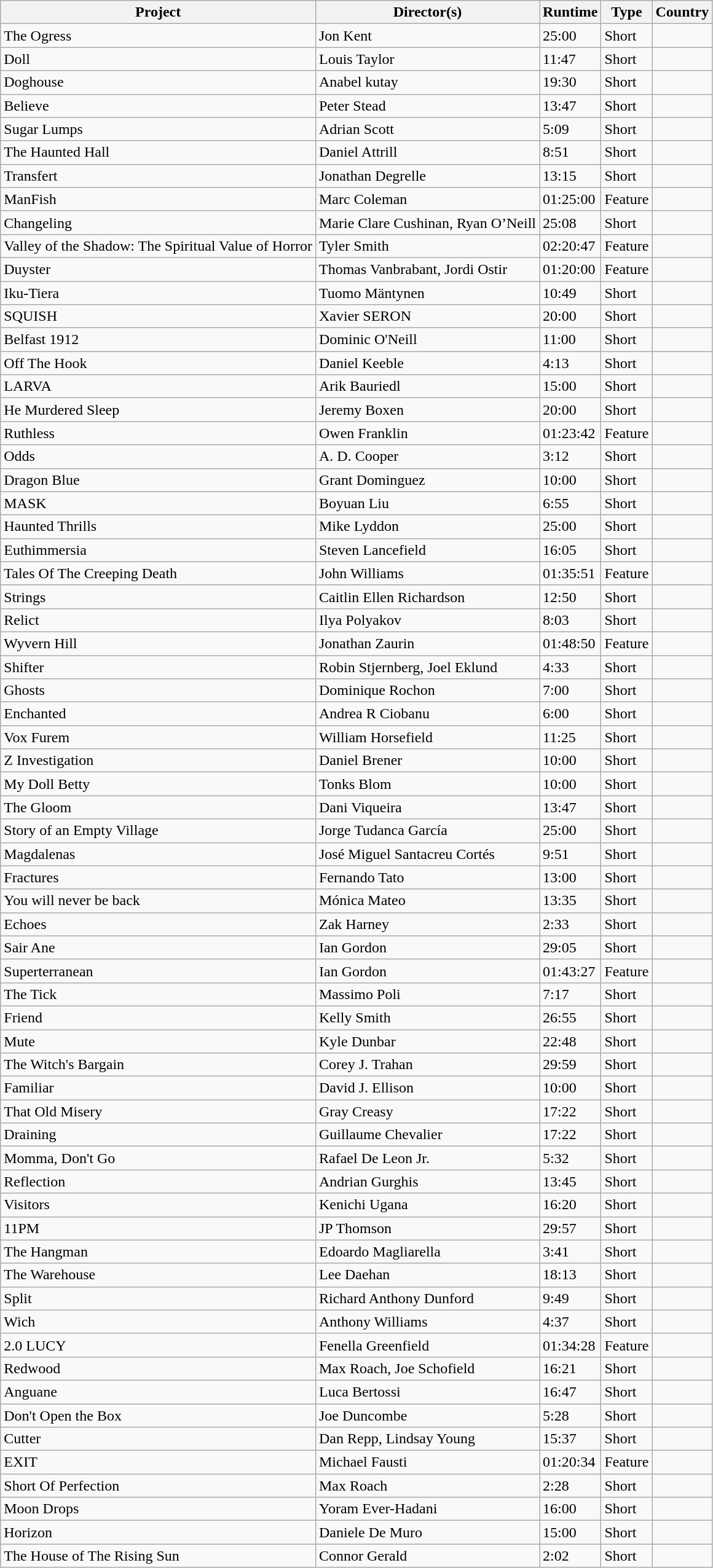<table role="presentation" class="wikitable mw-collapsible mw-collapsed">
<tr>
<th>Project</th>
<th>Director(s)</th>
<th>Runtime</th>
<th>Type</th>
<th>Country</th>
</tr>
<tr>
<td>The Ogress</td>
<td>Jon Kent</td>
<td>25:00</td>
<td>Short</td>
<td></td>
</tr>
<tr>
<td>Doll</td>
<td>Louis Taylor</td>
<td>11:47</td>
<td>Short</td>
<td></td>
</tr>
<tr>
<td>Doghouse</td>
<td>Anabel kutay</td>
<td>19:30</td>
<td>Short</td>
<td></td>
</tr>
<tr>
<td>Believe</td>
<td>Peter Stead</td>
<td>13:47</td>
<td>Short</td>
<td></td>
</tr>
<tr>
<td>Sugar Lumps</td>
<td>Adrian Scott</td>
<td>5:09</td>
<td>Short</td>
<td></td>
</tr>
<tr>
<td>The Haunted Hall</td>
<td>Daniel Attrill</td>
<td>8:51</td>
<td>Short</td>
<td></td>
</tr>
<tr>
<td>Transfert</td>
<td>Jonathan Degrelle</td>
<td>13:15</td>
<td>Short</td>
<td></td>
</tr>
<tr>
<td>ManFish</td>
<td>Marc Coleman</td>
<td>01:25:00</td>
<td>Feature</td>
<td></td>
</tr>
<tr>
<td>Changeling</td>
<td>Marie Clare Cushinan, Ryan O’Neill</td>
<td>25:08</td>
<td>Short</td>
<td></td>
</tr>
<tr>
<td>Valley of the Shadow: The Spiritual Value of Horror</td>
<td>Tyler Smith</td>
<td>02:20:47</td>
<td>Feature</td>
<td></td>
</tr>
<tr>
<td>Duyster</td>
<td>Thomas Vanbrabant, Jordi Ostir</td>
<td>01:20:00</td>
<td>Feature</td>
<td></td>
</tr>
<tr>
<td>Iku-Tiera</td>
<td>Tuomo Mäntynen</td>
<td>10:49</td>
<td>Short</td>
<td></td>
</tr>
<tr>
<td>SQUISH</td>
<td>Xavier SERON</td>
<td>20:00</td>
<td>Short</td>
<td></td>
</tr>
<tr>
<td>Belfast 1912</td>
<td>Dominic O'Neill</td>
<td>11:00</td>
<td>Short</td>
<td></td>
</tr>
<tr>
<td>Off The Hook</td>
<td>Daniel Keeble</td>
<td>4:13</td>
<td>Short</td>
<td></td>
</tr>
<tr>
<td>LARVA</td>
<td>Arik Bauriedl</td>
<td>15:00</td>
<td>Short</td>
<td></td>
</tr>
<tr>
<td>He Murdered Sleep</td>
<td>Jeremy Boxen</td>
<td>20:00</td>
<td>Short</td>
<td></td>
</tr>
<tr>
<td>Ruthless</td>
<td>Owen Franklin</td>
<td>01:23:42</td>
<td>Feature</td>
<td></td>
</tr>
<tr>
<td>Odds</td>
<td>A. D. Cooper</td>
<td>3:12</td>
<td>Short</td>
<td></td>
</tr>
<tr>
<td>Dragon Blue</td>
<td>Grant Dominguez</td>
<td>10:00</td>
<td>Short</td>
<td></td>
</tr>
<tr>
<td>MASK</td>
<td>Boyuan Liu</td>
<td>6:55</td>
<td>Short</td>
<td></td>
</tr>
<tr>
<td>Haunted Thrills</td>
<td>Mike Lyddon</td>
<td>25:00</td>
<td>Short</td>
<td></td>
</tr>
<tr>
<td>Euthimmersia</td>
<td>Steven Lancefield</td>
<td>16:05</td>
<td>Short</td>
<td></td>
</tr>
<tr>
<td>Tales Of The Creeping Death</td>
<td>John Williams</td>
<td>01:35:51</td>
<td>Feature</td>
<td></td>
</tr>
<tr>
<td>Strings</td>
<td>Caitlin Ellen Richardson</td>
<td>12:50</td>
<td>Short</td>
<td></td>
</tr>
<tr>
<td>Relict</td>
<td>Ilya Polyakov</td>
<td>8:03</td>
<td>Short</td>
<td></td>
</tr>
<tr>
<td>Wyvern Hill</td>
<td>Jonathan Zaurin</td>
<td>01:48:50</td>
<td>Feature</td>
<td></td>
</tr>
<tr>
<td>Shifter</td>
<td>Robin Stjernberg, Joel Eklund</td>
<td>4:33</td>
<td>Short</td>
<td></td>
</tr>
<tr>
<td>Ghosts</td>
<td>Dominique Rochon</td>
<td>7:00</td>
<td>Short</td>
<td></td>
</tr>
<tr>
<td>Enchanted</td>
<td>Andrea R Ciobanu</td>
<td>6:00</td>
<td>Short</td>
<td></td>
</tr>
<tr>
<td>Vox Furem</td>
<td>William Horsefield</td>
<td>11:25</td>
<td>Short</td>
<td></td>
</tr>
<tr>
<td>Z Investigation</td>
<td>Daniel Brener</td>
<td>10:00</td>
<td>Short</td>
<td></td>
</tr>
<tr>
<td>My Doll Betty</td>
<td>Tonks Blom</td>
<td>10:00</td>
<td>Short</td>
<td></td>
</tr>
<tr>
<td>The Gloom</td>
<td>Dani Viqueira</td>
<td>13:47</td>
<td>Short</td>
<td></td>
</tr>
<tr>
<td>Story of an Empty Village</td>
<td>Jorge Tudanca García</td>
<td>25:00</td>
<td>Short</td>
<td></td>
</tr>
<tr>
<td>Magdalenas</td>
<td>José Miguel Santacreu Cortés</td>
<td>9:51</td>
<td>Short</td>
<td></td>
</tr>
<tr>
<td>Fractures</td>
<td>Fernando Tato</td>
<td>13:00</td>
<td>Short</td>
<td></td>
</tr>
<tr>
<td>You will never be back</td>
<td>Mónica Mateo</td>
<td>13:35</td>
<td>Short</td>
<td></td>
</tr>
<tr>
<td>Echoes</td>
<td>Zak Harney</td>
<td>2:33</td>
<td>Short</td>
<td></td>
</tr>
<tr>
<td>Sair Ane</td>
<td>Ian Gordon</td>
<td>29:05</td>
<td>Short</td>
<td></td>
</tr>
<tr>
<td>Superterranean</td>
<td>Ian Gordon</td>
<td>01:43:27</td>
<td>Feature</td>
<td></td>
</tr>
<tr>
<td>The Tick</td>
<td>Massimo Poli</td>
<td>7:17</td>
<td>Short</td>
<td></td>
</tr>
<tr>
<td>Friend</td>
<td>Kelly Smith</td>
<td>26:55</td>
<td>Short</td>
<td></td>
</tr>
<tr>
<td>Mute</td>
<td>Kyle Dunbar</td>
<td>22:48</td>
<td>Short</td>
<td></td>
</tr>
<tr>
<td>The Witch's Bargain</td>
<td>Corey J. Trahan</td>
<td>29:59</td>
<td>Short</td>
<td></td>
</tr>
<tr>
<td>Familiar</td>
<td>David J. Ellison</td>
<td>10:00</td>
<td>Short</td>
<td></td>
</tr>
<tr>
<td>That Old Misery</td>
<td>Gray Creasy</td>
<td>17:22</td>
<td>Short</td>
<td></td>
</tr>
<tr>
<td>Draining</td>
<td>Guillaume Chevalier</td>
<td>17:22</td>
<td>Short</td>
<td></td>
</tr>
<tr>
<td>Momma, Don't Go</td>
<td>Rafael De Leon Jr.</td>
<td>5:32</td>
<td>Short</td>
<td></td>
</tr>
<tr>
<td>Reflection</td>
<td>Andrian Gurghis</td>
<td>13:45</td>
<td>Short</td>
<td></td>
</tr>
<tr>
<td>Visitors</td>
<td>Kenichi Ugana</td>
<td>16:20</td>
<td>Short</td>
<td></td>
</tr>
<tr>
<td>11PM</td>
<td>JP Thomson</td>
<td>29:57</td>
<td>Short</td>
<td></td>
</tr>
<tr>
<td>The Hangman</td>
<td>Edoardo Magliarella</td>
<td>3:41</td>
<td>Short</td>
<td></td>
</tr>
<tr>
<td>The Warehouse</td>
<td>Lee Daehan</td>
<td>18:13</td>
<td>Short</td>
<td></td>
</tr>
<tr>
<td>Split</td>
<td>Richard Anthony Dunford</td>
<td>9:49</td>
<td>Short</td>
<td></td>
</tr>
<tr>
<td>Wich</td>
<td>Anthony Williams</td>
<td>4:37</td>
<td>Short</td>
<td></td>
</tr>
<tr>
<td>2.0 LUCY</td>
<td>Fenella Greenfield</td>
<td>01:34:28</td>
<td>Feature</td>
<td></td>
</tr>
<tr>
<td>Redwood</td>
<td>Max Roach, Joe Schofield</td>
<td>16:21</td>
<td>Short</td>
<td></td>
</tr>
<tr>
<td>Anguane</td>
<td>Luca Bertossi</td>
<td>16:47</td>
<td>Short</td>
<td></td>
</tr>
<tr>
<td>Don't Open the Box</td>
<td>Joe Duncombe</td>
<td>5:28</td>
<td>Short</td>
<td></td>
</tr>
<tr>
<td>Cutter</td>
<td>Dan Repp, Lindsay Young</td>
<td>15:37</td>
<td>Short</td>
<td></td>
</tr>
<tr>
<td>EXIT</td>
<td>Michael Fausti</td>
<td>01:20:34</td>
<td>Feature</td>
<td></td>
</tr>
<tr>
<td>Short Of Perfection</td>
<td>Max Roach</td>
<td>2:28</td>
<td>Short</td>
<td></td>
</tr>
<tr>
<td>Moon Drops</td>
<td>Yoram Ever-Hadani</td>
<td>16:00</td>
<td>Short</td>
<td></td>
</tr>
<tr>
<td>Horizon</td>
<td>Daniele De Muro</td>
<td>15:00</td>
<td>Short</td>
<td></td>
</tr>
<tr>
<td>The House of The Rising Sun</td>
<td>Connor Gerald</td>
<td>2:02</td>
<td>Short</td>
<td></td>
</tr>
</table>
